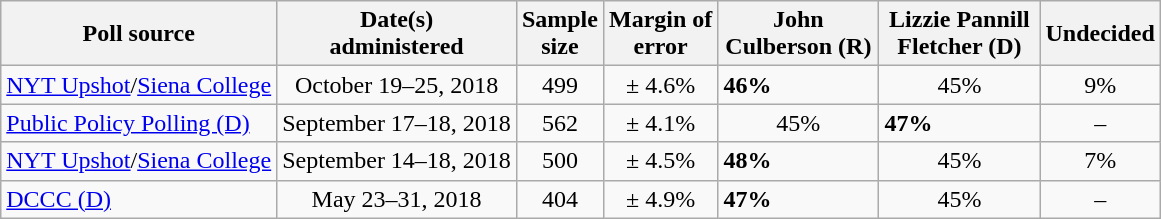<table class="wikitable">
<tr>
<th>Poll source</th>
<th>Date(s)<br>administered</th>
<th>Sample<br>size</th>
<th>Margin of<br>error</th>
<th style="width:100px;">John Culberson (R)</th>
<th style="width:100px;">Lizzie Pannill Fletcher (D)</th>
<th>Undecided</th>
</tr>
<tr>
<td><a href='#'>NYT Upshot</a>/<a href='#'>Siena College</a></td>
<td align="center">October 19–25, 2018</td>
<td align="center">499</td>
<td align="center">± 4.6%</td>
<td><strong>46%</strong></td>
<td align="center">45%</td>
<td align="center">9%</td>
</tr>
<tr>
<td><a href='#'>Public Policy Polling (D)</a></td>
<td align="center">September 17–18, 2018</td>
<td align="center">562</td>
<td align="center">± 4.1%</td>
<td align="center">45%</td>
<td><strong>47%</strong></td>
<td align="center">–</td>
</tr>
<tr>
<td><a href='#'>NYT Upshot</a>/<a href='#'>Siena College</a></td>
<td align="center">September 14–18, 2018</td>
<td align="center">500</td>
<td align="center">± 4.5%</td>
<td><strong>48%</strong></td>
<td align="center">45%</td>
<td align="center">7%</td>
</tr>
<tr>
<td><a href='#'>DCCC (D)</a></td>
<td align="center">May 23–31, 2018</td>
<td align="center">404</td>
<td align="center">± 4.9%</td>
<td><strong>47%</strong></td>
<td align="center">45%</td>
<td align="center">–</td>
</tr>
</table>
